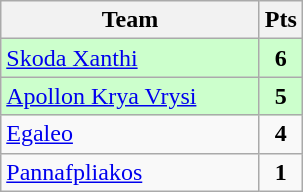<table class="wikitable" style="text-align: center;">
<tr>
<th width=165>Team</th>
<th width=20>Pts</th>
</tr>
<tr bgcolor="#ccffcc">
<td align=left><a href='#'>Skoda Xanthi</a></td>
<td><strong>6</strong></td>
</tr>
<tr bgcolor="#ccffcc">
<td align=left><a href='#'>Apollon Krya Vrysi</a></td>
<td><strong>5</strong></td>
</tr>
<tr>
<td align=left><a href='#'>Egaleo</a></td>
<td><strong>4</strong></td>
</tr>
<tr>
<td align=left><a href='#'>Pannafpliakos</a></td>
<td><strong>1</strong></td>
</tr>
</table>
